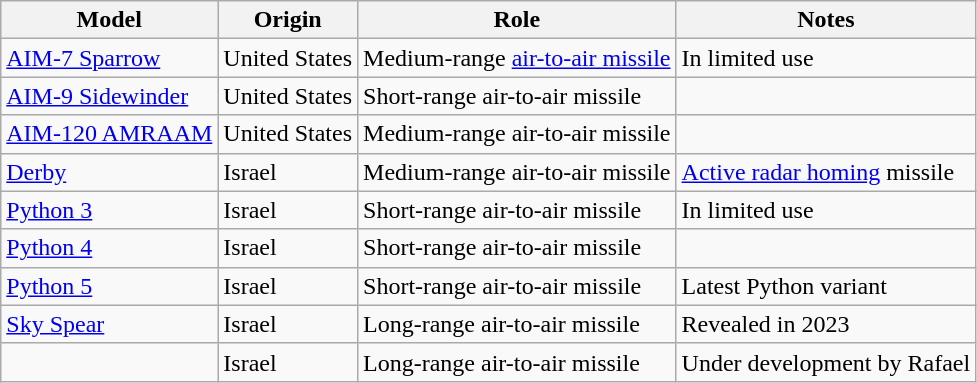<table class="wikitable sortable">
<tr>
<th>Model</th>
<th>Origin</th>
<th>Role</th>
<th>Notes</th>
</tr>
<tr>
<td><a href='#'>AIM-7 Sparrow</a></td>
<td>United States</td>
<td>Medium-range <a href='#'>air-to-air missile</a></td>
<td>In limited use</td>
</tr>
<tr>
<td><a href='#'>AIM-9 Sidewinder</a></td>
<td>United States</td>
<td>Short-range air-to-air missile</td>
<td></td>
</tr>
<tr>
<td><a href='#'>AIM-120 AMRAAM</a></td>
<td>United States</td>
<td>Medium-range air-to-air missile</td>
<td></td>
</tr>
<tr>
<td><a href='#'>Derby</a></td>
<td>Israel</td>
<td>Medium-range air-to-air missile</td>
<td><a href='#'>Active radar homing</a> missile</td>
</tr>
<tr>
<td><a href='#'>Python 3</a></td>
<td>Israel</td>
<td>Short-range air-to-air missile</td>
<td>In limited use</td>
</tr>
<tr>
<td><a href='#'>Python 4</a></td>
<td>Israel</td>
<td>Short-range air-to-air missile</td>
<td></td>
</tr>
<tr>
<td><a href='#'>Python 5</a></td>
<td>Israel</td>
<td>Short-range air-to-air missile</td>
<td>Latest Python variant</td>
</tr>
<tr>
<td><a href='#'>Sky Spear</a></td>
<td>Israel</td>
<td>Long-range air-to-air missile</td>
<td>Revealed in 2023</td>
</tr>
<tr>
<td></td>
<td>Israel</td>
<td>Long-range air-to-air missile</td>
<td>Under development by Rafael</td>
</tr>
</table>
